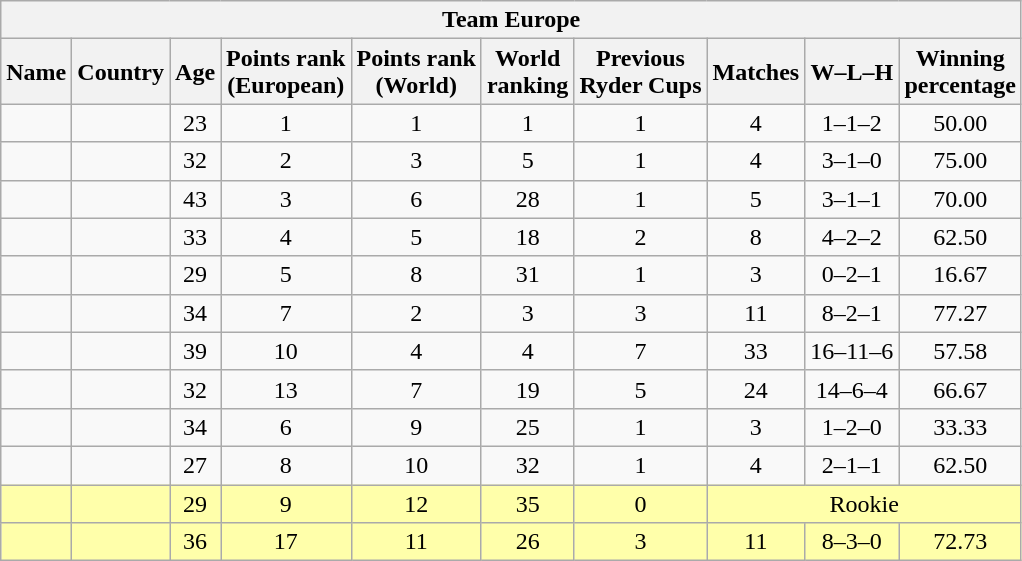<table class="wikitable sortable" style="text-align:center">
<tr>
<th colspan=10> <strong>Team Europe</strong></th>
</tr>
<tr>
<th>Name</th>
<th>Country</th>
<th>Age</th>
<th>Points rank<br>(European)</th>
<th>Points rank<br>(World)</th>
<th>World<br>ranking</th>
<th>Previous<br>Ryder Cups</th>
<th>Matches</th>
<th>W–L–H</th>
<th>Winning<br>percentage</th>
</tr>
<tr>
<td align=left></td>
<td align=left></td>
<td>23</td>
<td>1</td>
<td>1</td>
<td>1</td>
<td>1</td>
<td>4</td>
<td>1–1–2</td>
<td>50.00</td>
</tr>
<tr>
<td align=left></td>
<td align=left></td>
<td>32</td>
<td>2</td>
<td>3</td>
<td>5</td>
<td>1</td>
<td>4</td>
<td>3–1–0</td>
<td>75.00</td>
</tr>
<tr>
<td align=left></td>
<td align=left></td>
<td>43</td>
<td>3</td>
<td>6</td>
<td>28</td>
<td>1</td>
<td>5</td>
<td>3–1–1</td>
<td>70.00</td>
</tr>
<tr>
<td align=left></td>
<td align=left></td>
<td>33</td>
<td>4</td>
<td>5</td>
<td>18</td>
<td>2</td>
<td>8</td>
<td>4–2–2</td>
<td>62.50</td>
</tr>
<tr>
<td align=left></td>
<td align=left></td>
<td>29</td>
<td>5</td>
<td>8</td>
<td>31</td>
<td>1</td>
<td>3</td>
<td>0–2–1</td>
<td>16.67</td>
</tr>
<tr>
<td align=left></td>
<td align=left></td>
<td>34</td>
<td>7</td>
<td>2</td>
<td>3</td>
<td>3</td>
<td>11</td>
<td>8–2–1</td>
<td>77.27</td>
</tr>
<tr>
<td align=left></td>
<td align=left></td>
<td>39</td>
<td>10</td>
<td>4</td>
<td>4</td>
<td>7</td>
<td>33</td>
<td>16–11–6</td>
<td>57.58</td>
</tr>
<tr>
<td align=left></td>
<td align=left></td>
<td>32</td>
<td>13</td>
<td>7</td>
<td>19</td>
<td>5</td>
<td>24</td>
<td>14–6–4</td>
<td>66.67</td>
</tr>
<tr>
<td align=left></td>
<td align=left></td>
<td>34</td>
<td>6</td>
<td>9</td>
<td>25</td>
<td>1</td>
<td>3</td>
<td>1–2–0</td>
<td>33.33</td>
</tr>
<tr>
<td align=left></td>
<td align=left></td>
<td>27</td>
<td>8</td>
<td>10</td>
<td>32</td>
<td>1</td>
<td>4</td>
<td>2–1–1</td>
<td>62.50</td>
</tr>
<tr style="background:#ffa;">
<td align=left></td>
<td align=left></td>
<td>29</td>
<td>9</td>
<td>12</td>
<td>35</td>
<td>0</td>
<td colspan="3">Rookie</td>
</tr>
<tr style="background:#ffa;">
<td align=left></td>
<td align=left></td>
<td>36</td>
<td>17</td>
<td>11</td>
<td>26</td>
<td>3</td>
<td>11</td>
<td>8–3–0</td>
<td>72.73</td>
</tr>
</table>
